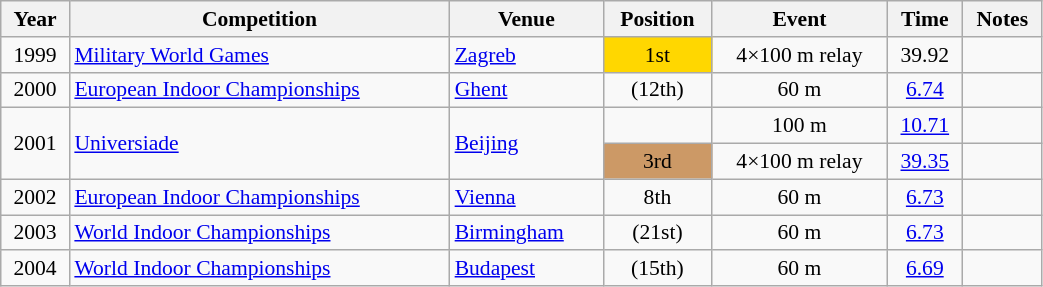<table class="wikitable" width=55% style="font-size:90%; text-align:center;">
<tr>
<th>Year</th>
<th>Competition</th>
<th>Venue</th>
<th>Position</th>
<th>Event</th>
<th>Time</th>
<th>Notes</th>
</tr>
<tr>
<td>1999</td>
<td align=left><a href='#'>Military World Games</a></td>
<td align=left> <a href='#'>Zagreb</a></td>
<td bgcolor=gold>1st</td>
<td>4×100 m relay</td>
<td>39.92</td>
<td></td>
</tr>
<tr>
<td>2000</td>
<td align=left><a href='#'>European Indoor Championships</a></td>
<td align=left> <a href='#'>Ghent</a></td>
<td> (12th)</td>
<td>60 m</td>
<td><a href='#'>6.74</a></td>
<td></td>
</tr>
<tr>
<td rowspan=2>2001</td>
<td rowspan=2 align=left><a href='#'>Universiade</a></td>
<td rowspan=2 align=left> <a href='#'>Beijing</a></td>
<td></td>
<td>100 m</td>
<td><a href='#'>10.71</a></td>
<td></td>
</tr>
<tr>
<td bgcolor=cc9966>3rd</td>
<td>4×100 m relay</td>
<td><a href='#'>39.35</a></td>
<td></td>
</tr>
<tr>
<td>2002</td>
<td align=left><a href='#'>European Indoor Championships</a></td>
<td align=left> <a href='#'>Vienna</a></td>
<td>8th</td>
<td>60 m</td>
<td><a href='#'>6.73</a></td>
<td></td>
</tr>
<tr>
<td>2003</td>
<td align=left><a href='#'>World Indoor Championships</a></td>
<td align=left> <a href='#'>Birmingham</a></td>
<td> (21st)</td>
<td>60 m</td>
<td><a href='#'>6.73</a></td>
<td></td>
</tr>
<tr>
<td>2004</td>
<td align=left><a href='#'>World Indoor Championships</a></td>
<td align=left> <a href='#'>Budapest</a></td>
<td> (15th)</td>
<td>60 m</td>
<td><a href='#'>6.69</a></td>
<td></td>
</tr>
</table>
